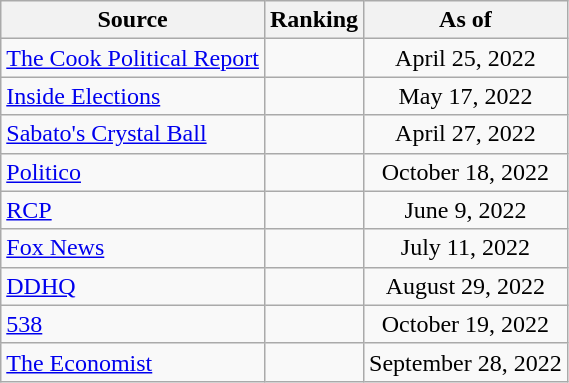<table class="wikitable" style="text-align:center">
<tr>
<th>Source</th>
<th>Ranking</th>
<th>As of</th>
</tr>
<tr>
<td align=left><a href='#'>The Cook Political Report</a></td>
<td></td>
<td>April 25, 2022</td>
</tr>
<tr>
<td align=left><a href='#'>Inside Elections</a></td>
<td></td>
<td>May 17, 2022</td>
</tr>
<tr>
<td align=left><a href='#'>Sabato's Crystal Ball</a></td>
<td></td>
<td>April 27, 2022</td>
</tr>
<tr>
<td align=left><a href='#'>Politico</a></td>
<td></td>
<td>October 18, 2022</td>
</tr>
<tr>
<td align="left"><a href='#'>RCP</a></td>
<td></td>
<td>June 9, 2022</td>
</tr>
<tr>
<td align=left><a href='#'>Fox News</a></td>
<td></td>
<td>July 11, 2022</td>
</tr>
<tr>
<td align="left"><a href='#'>DDHQ</a></td>
<td></td>
<td>August 29, 2022</td>
</tr>
<tr>
<td align="left"><a href='#'>538</a></td>
<td></td>
<td>October 19, 2022</td>
</tr>
<tr>
<td align="left"><a href='#'>The Economist</a></td>
<td></td>
<td>September 28, 2022</td>
</tr>
</table>
